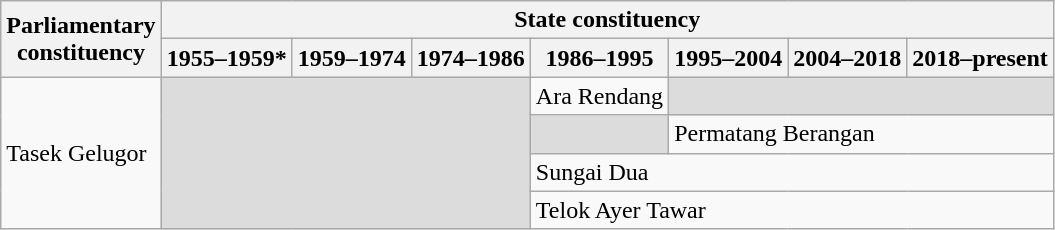<table class="wikitable">
<tr>
<th rowspan="2">Parliamentary<br>constituency</th>
<th colspan="7">State constituency</th>
</tr>
<tr>
<th>1955–1959*</th>
<th>1959–1974</th>
<th>1974–1986</th>
<th>1986–1995</th>
<th>1995–2004</th>
<th>2004–2018</th>
<th>2018–present</th>
</tr>
<tr>
<td rowspan="4">Tasek Gelugor</td>
<td colspan="3" rowspan="4" bgcolor="dcdcdc"></td>
<td>Ara Rendang</td>
<td colspan="3" bgcolor="dcdcdc"></td>
</tr>
<tr>
<td bgcolor="dcdcdc"></td>
<td colspan="3">Permatang Berangan</td>
</tr>
<tr>
<td colspan="4">Sungai Dua</td>
</tr>
<tr>
<td colspan="4">Telok Ayer Tawar</td>
</tr>
</table>
